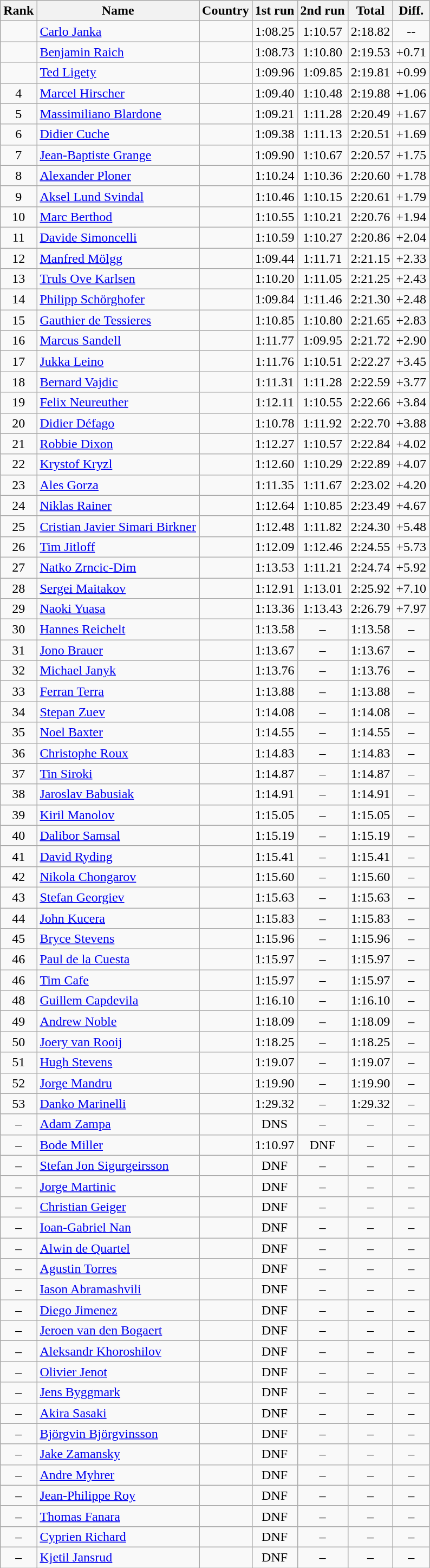<table class="wikitable sortable" style="text-align:center">
<tr>
<th>Rank</th>
<th>Name</th>
<th>Country</th>
<th>1st run</th>
<th>2nd run</th>
<th>Total</th>
<th>Diff.</th>
</tr>
<tr>
<td></td>
<td align=left><a href='#'>Carlo Janka</a></td>
<td align=left></td>
<td>1:08.25</td>
<td>1:10.57</td>
<td>2:18.82</td>
<td>--</td>
</tr>
<tr>
<td></td>
<td align=left><a href='#'>Benjamin Raich</a></td>
<td align=left></td>
<td>1:08.73</td>
<td>1:10.80</td>
<td>2:19.53</td>
<td>+0.71</td>
</tr>
<tr>
<td></td>
<td align=left><a href='#'>Ted Ligety</a></td>
<td align=left></td>
<td>1:09.96</td>
<td>1:09.85</td>
<td>2:19.81</td>
<td>+0.99</td>
</tr>
<tr>
<td>4</td>
<td align=left><a href='#'>Marcel Hirscher</a></td>
<td align=left></td>
<td>1:09.40</td>
<td>1:10.48</td>
<td>2:19.88</td>
<td>+1.06</td>
</tr>
<tr>
<td>5</td>
<td align=left><a href='#'>Massimiliano Blardone</a></td>
<td align=left></td>
<td>1:09.21</td>
<td>1:11.28</td>
<td>2:20.49</td>
<td>+1.67</td>
</tr>
<tr>
<td>6</td>
<td align=left><a href='#'>Didier Cuche</a></td>
<td align=left></td>
<td>1:09.38</td>
<td>1:11.13</td>
<td>2:20.51</td>
<td>+1.69</td>
</tr>
<tr>
<td>7</td>
<td align=left><a href='#'>Jean-Baptiste Grange</a></td>
<td align=left></td>
<td>1:09.90</td>
<td>1:10.67</td>
<td>2:20.57</td>
<td>+1.75</td>
</tr>
<tr>
<td>8</td>
<td align=left><a href='#'>Alexander Ploner</a></td>
<td align=left></td>
<td>1:10.24</td>
<td>1:10.36</td>
<td>2:20.60</td>
<td>+1.78</td>
</tr>
<tr>
<td>9</td>
<td align=left><a href='#'>Aksel Lund Svindal</a></td>
<td align=left></td>
<td>1:10.46</td>
<td>1:10.15</td>
<td>2:20.61</td>
<td>+1.79</td>
</tr>
<tr>
<td>10</td>
<td align=left><a href='#'>Marc Berthod</a></td>
<td align=left></td>
<td>1:10.55</td>
<td>1:10.21</td>
<td>2:20.76</td>
<td>+1.94</td>
</tr>
<tr>
<td>11</td>
<td align=left><a href='#'>Davide Simoncelli</a></td>
<td align=left></td>
<td>1:10.59</td>
<td>1:10.27</td>
<td>2:20.86</td>
<td>+2.04</td>
</tr>
<tr>
<td>12</td>
<td align=left><a href='#'>Manfred Mölgg</a></td>
<td align=left></td>
<td>1:09.44</td>
<td>1:11.71</td>
<td>2:21.15</td>
<td>+2.33</td>
</tr>
<tr>
<td>13</td>
<td align=left><a href='#'>Truls Ove Karlsen</a></td>
<td align=left></td>
<td>1:10.20</td>
<td>1:11.05</td>
<td>2:21.25</td>
<td>+2.43</td>
</tr>
<tr>
<td>14</td>
<td align=left><a href='#'>Philipp Schörghofer</a></td>
<td align=left></td>
<td>1:09.84</td>
<td>1:11.46</td>
<td>2:21.30</td>
<td>+2.48</td>
</tr>
<tr>
<td>15</td>
<td align=left><a href='#'>Gauthier de Tessieres</a></td>
<td align=left></td>
<td>1:10.85</td>
<td>1:10.80</td>
<td>2:21.65</td>
<td>+2.83</td>
</tr>
<tr>
<td>16</td>
<td align=left><a href='#'>Marcus Sandell</a></td>
<td align=left></td>
<td>1:11.77</td>
<td>1:09.95</td>
<td>2:21.72</td>
<td>+2.90</td>
</tr>
<tr>
<td>17</td>
<td align=left><a href='#'>Jukka Leino</a></td>
<td align=left></td>
<td>1:11.76</td>
<td>1:10.51</td>
<td>2:22.27</td>
<td>+3.45</td>
</tr>
<tr>
<td>18</td>
<td align=left><a href='#'>Bernard Vajdic</a></td>
<td align=left></td>
<td>1:11.31</td>
<td>1:11.28</td>
<td>2:22.59</td>
<td>+3.77</td>
</tr>
<tr>
<td>19</td>
<td align=left><a href='#'>Felix Neureuther</a></td>
<td align=left></td>
<td>1:12.11</td>
<td>1:10.55</td>
<td>2:22.66</td>
<td>+3.84</td>
</tr>
<tr>
<td>20</td>
<td align=left><a href='#'>Didier Défago</a></td>
<td align=left></td>
<td>1:10.78</td>
<td>1:11.92</td>
<td>2:22.70</td>
<td>+3.88</td>
</tr>
<tr>
<td>21</td>
<td align=left><a href='#'>Robbie Dixon</a></td>
<td align=left></td>
<td>1:12.27</td>
<td>1:10.57</td>
<td>2:22.84</td>
<td>+4.02</td>
</tr>
<tr>
<td>22</td>
<td align=left><a href='#'>Krystof Kryzl</a></td>
<td align=left></td>
<td>1:12.60</td>
<td>1:10.29</td>
<td>2:22.89</td>
<td>+4.07</td>
</tr>
<tr>
<td>23</td>
<td align=left><a href='#'>Ales Gorza</a></td>
<td align=left></td>
<td>1:11.35</td>
<td>1:11.67</td>
<td>2:23.02</td>
<td>+4.20</td>
</tr>
<tr>
<td>24</td>
<td align=left><a href='#'>Niklas Rainer</a></td>
<td align=left></td>
<td>1:12.64</td>
<td>1:10.85</td>
<td>2:23.49</td>
<td>+4.67</td>
</tr>
<tr>
<td>25</td>
<td align=left><a href='#'>Cristian Javier Simari Birkner</a></td>
<td align=left></td>
<td>1:12.48</td>
<td>1:11.82</td>
<td>2:24.30</td>
<td>+5.48</td>
</tr>
<tr>
<td>26</td>
<td align=left><a href='#'>Tim Jitloff</a></td>
<td align=left></td>
<td>1:12.09</td>
<td>1:12.46</td>
<td>2:24.55</td>
<td>+5.73</td>
</tr>
<tr>
<td>27</td>
<td align=left><a href='#'>Natko Zrncic-Dim</a></td>
<td align=left></td>
<td>1:13.53</td>
<td>1:11.21</td>
<td>2:24.74</td>
<td>+5.92</td>
</tr>
<tr>
<td>28</td>
<td align=left><a href='#'>Sergei Maitakov</a></td>
<td align=left></td>
<td>1:12.91</td>
<td>1:13.01</td>
<td>2:25.92</td>
<td>+7.10</td>
</tr>
<tr>
<td>29</td>
<td align=left><a href='#'>Naoki Yuasa</a></td>
<td align=left></td>
<td>1:13.36</td>
<td>1:13.43</td>
<td>2:26.79</td>
<td>+7.97</td>
</tr>
<tr>
<td>30</td>
<td align=left><a href='#'>Hannes Reichelt</a></td>
<td align=left></td>
<td>1:13.58</td>
<td>–</td>
<td>1:13.58</td>
<td>–</td>
</tr>
<tr>
<td>31</td>
<td align=left><a href='#'>Jono Brauer</a></td>
<td align=left></td>
<td>1:13.67</td>
<td>–</td>
<td>1:13.67</td>
<td>–</td>
</tr>
<tr>
<td>32</td>
<td align=left><a href='#'>Michael Janyk</a></td>
<td align=left></td>
<td>1:13.76</td>
<td>–</td>
<td>1:13.76</td>
<td>–</td>
</tr>
<tr>
<td>33</td>
<td align=left><a href='#'>Ferran Terra</a></td>
<td align=left></td>
<td>1:13.88</td>
<td>–</td>
<td>1:13.88</td>
<td>–</td>
</tr>
<tr>
<td>34</td>
<td align=left><a href='#'>Stepan Zuev</a></td>
<td align=left></td>
<td>1:14.08</td>
<td>–</td>
<td>1:14.08</td>
<td>–</td>
</tr>
<tr>
<td>35</td>
<td align=left><a href='#'>Noel Baxter</a></td>
<td align=left></td>
<td>1:14.55</td>
<td>–</td>
<td>1:14.55</td>
<td>–</td>
</tr>
<tr>
<td>36</td>
<td align=left><a href='#'>Christophe Roux</a></td>
<td align=left></td>
<td>1:14.83</td>
<td>–</td>
<td>1:14.83</td>
<td>–</td>
</tr>
<tr>
<td>37</td>
<td align=left><a href='#'>Tin Siroki</a></td>
<td align=left></td>
<td>1:14.87</td>
<td>–</td>
<td>1:14.87</td>
<td>–</td>
</tr>
<tr>
<td>38</td>
<td align=left><a href='#'>Jaroslav Babusiak</a></td>
<td align=left></td>
<td>1:14.91</td>
<td>–</td>
<td>1:14.91</td>
<td>–</td>
</tr>
<tr>
<td>39</td>
<td align=left><a href='#'>Kiril Manolov</a></td>
<td align=left></td>
<td>1:15.05</td>
<td>–</td>
<td>1:15.05</td>
<td>–</td>
</tr>
<tr>
<td>40</td>
<td align=left><a href='#'>Dalibor Samsal</a></td>
<td align=left></td>
<td>1:15.19</td>
<td>–</td>
<td>1:15.19</td>
<td>–</td>
</tr>
<tr>
<td>41</td>
<td align=left><a href='#'>David Ryding</a></td>
<td align=left></td>
<td>1:15.41</td>
<td>–</td>
<td>1:15.41</td>
<td>–</td>
</tr>
<tr>
<td>42</td>
<td align=left><a href='#'>Nikola Chongarov</a></td>
<td align=left></td>
<td>1:15.60</td>
<td>–</td>
<td>1:15.60</td>
<td>–</td>
</tr>
<tr>
<td>43</td>
<td align=left><a href='#'>Stefan Georgiev</a></td>
<td align=left></td>
<td>1:15.63</td>
<td>–</td>
<td>1:15.63</td>
<td>–</td>
</tr>
<tr>
<td>44</td>
<td align=left><a href='#'>John Kucera</a></td>
<td align=left></td>
<td>1:15.83</td>
<td>–</td>
<td>1:15.83</td>
<td>–</td>
</tr>
<tr>
<td>45</td>
<td align=left><a href='#'>Bryce Stevens</a></td>
<td align=left></td>
<td>1:15.96</td>
<td>–</td>
<td>1:15.96</td>
<td>–</td>
</tr>
<tr>
<td>46</td>
<td align=left><a href='#'>Paul de la Cuesta</a></td>
<td align=left></td>
<td>1:15.97</td>
<td>–</td>
<td>1:15.97</td>
<td>–</td>
</tr>
<tr>
<td>46</td>
<td align=left><a href='#'>Tim Cafe</a></td>
<td align=left></td>
<td>1:15.97</td>
<td>–</td>
<td>1:15.97</td>
<td>–</td>
</tr>
<tr>
<td>48</td>
<td align=left><a href='#'>Guillem Capdevila</a></td>
<td align=left></td>
<td>1:16.10</td>
<td>–</td>
<td>1:16.10</td>
<td>–</td>
</tr>
<tr>
<td>49</td>
<td align=left><a href='#'>Andrew Noble</a></td>
<td align=left></td>
<td>1:18.09</td>
<td>–</td>
<td>1:18.09</td>
<td>–</td>
</tr>
<tr>
<td>50</td>
<td align=left><a href='#'>Joery van Rooij</a></td>
<td align=left></td>
<td>1:18.25</td>
<td>–</td>
<td>1:18.25</td>
<td>–</td>
</tr>
<tr>
<td>51</td>
<td align=left><a href='#'>Hugh Stevens</a></td>
<td align=left></td>
<td>1:19.07</td>
<td>–</td>
<td>1:19.07</td>
<td>–</td>
</tr>
<tr>
<td>52</td>
<td align=left><a href='#'>Jorge Mandru</a></td>
<td align=left></td>
<td>1:19.90</td>
<td>–</td>
<td>1:19.90</td>
<td>–</td>
</tr>
<tr>
<td>53</td>
<td align=left><a href='#'>Danko Marinelli</a></td>
<td align=left></td>
<td>1:29.32</td>
<td>–</td>
<td>1:29.32</td>
<td>–</td>
</tr>
<tr>
<td>–</td>
<td align=left><a href='#'>Adam Zampa</a></td>
<td align=left></td>
<td>DNS</td>
<td>–</td>
<td>–</td>
<td>–</td>
</tr>
<tr>
<td>–</td>
<td align=left><a href='#'>Bode Miller</a></td>
<td align=left></td>
<td>1:10.97</td>
<td>DNF</td>
<td>–</td>
<td>–</td>
</tr>
<tr>
<td>–</td>
<td align=left><a href='#'>Stefan Jon Sigurgeirsson</a></td>
<td align=left></td>
<td>DNF</td>
<td>–</td>
<td>–</td>
<td>–</td>
</tr>
<tr>
<td>–</td>
<td align=left><a href='#'>Jorge Martinic</a></td>
<td align=left></td>
<td>DNF</td>
<td>–</td>
<td>–</td>
<td>–</td>
</tr>
<tr>
<td>–</td>
<td align=left><a href='#'>Christian Geiger</a></td>
<td align=left></td>
<td>DNF</td>
<td>–</td>
<td>–</td>
<td>–</td>
</tr>
<tr>
<td>–</td>
<td align=left><a href='#'>Ioan-Gabriel Nan</a></td>
<td align=left></td>
<td>DNF</td>
<td>–</td>
<td>–</td>
<td>–</td>
</tr>
<tr>
<td>–</td>
<td align=left><a href='#'>Alwin de Quartel</a></td>
<td align=left></td>
<td>DNF</td>
<td>–</td>
<td>–</td>
<td>–</td>
</tr>
<tr>
<td>–</td>
<td align=left><a href='#'>Agustin Torres</a></td>
<td align=left></td>
<td>DNF</td>
<td>–</td>
<td>–</td>
<td>–</td>
</tr>
<tr>
<td>–</td>
<td align=left><a href='#'>Iason Abramashvili</a></td>
<td align=left></td>
<td>DNF</td>
<td>–</td>
<td>–</td>
<td>–</td>
</tr>
<tr>
<td>–</td>
<td align=left><a href='#'>Diego Jimenez</a></td>
<td align=left></td>
<td>DNF</td>
<td>–</td>
<td>–</td>
<td>–</td>
</tr>
<tr>
<td>–</td>
<td align=left><a href='#'>Jeroen van den Bogaert</a></td>
<td align=left></td>
<td>DNF</td>
<td>–</td>
<td>–</td>
<td>–</td>
</tr>
<tr>
<td>–</td>
<td align=left><a href='#'>Aleksandr Khoroshilov</a></td>
<td align=left></td>
<td>DNF</td>
<td>–</td>
<td>–</td>
<td>–</td>
</tr>
<tr>
<td>–</td>
<td align=left><a href='#'>Olivier Jenot</a></td>
<td align=left></td>
<td>DNF</td>
<td>–</td>
<td>–</td>
<td>–</td>
</tr>
<tr>
<td>–</td>
<td align=left><a href='#'>Jens Byggmark</a></td>
<td align=left></td>
<td>DNF</td>
<td>–</td>
<td>–</td>
<td>–</td>
</tr>
<tr>
<td>–</td>
<td align=left><a href='#'>Akira Sasaki</a></td>
<td align=left></td>
<td>DNF</td>
<td>–</td>
<td>–</td>
<td>–</td>
</tr>
<tr>
<td>–</td>
<td align=left><a href='#'>Björgvin Björgvinsson</a></td>
<td align=left></td>
<td>DNF</td>
<td>–</td>
<td>–</td>
<td>–</td>
</tr>
<tr>
<td>–</td>
<td align=left><a href='#'>Jake Zamansky</a></td>
<td align=left></td>
<td>DNF</td>
<td>–</td>
<td>–</td>
<td>–</td>
</tr>
<tr>
<td>–</td>
<td align=left><a href='#'>Andre Myhrer</a></td>
<td align=left></td>
<td>DNF</td>
<td>–</td>
<td>–</td>
<td>–</td>
</tr>
<tr>
<td>–</td>
<td align=left><a href='#'>Jean-Philippe Roy</a></td>
<td align=left></td>
<td>DNF</td>
<td>–</td>
<td>–</td>
<td>–</td>
</tr>
<tr>
<td>–</td>
<td align=left><a href='#'>Thomas Fanara</a></td>
<td align=left></td>
<td>DNF</td>
<td>–</td>
<td>–</td>
<td>–</td>
</tr>
<tr>
<td>–</td>
<td align=left><a href='#'>Cyprien Richard</a></td>
<td align=left></td>
<td>DNF</td>
<td>–</td>
<td>–</td>
<td>–</td>
</tr>
<tr>
<td>–</td>
<td align=left><a href='#'>Kjetil Jansrud</a></td>
<td align=left></td>
<td>DNF</td>
<td>–</td>
<td>–</td>
<td>–</td>
</tr>
</table>
